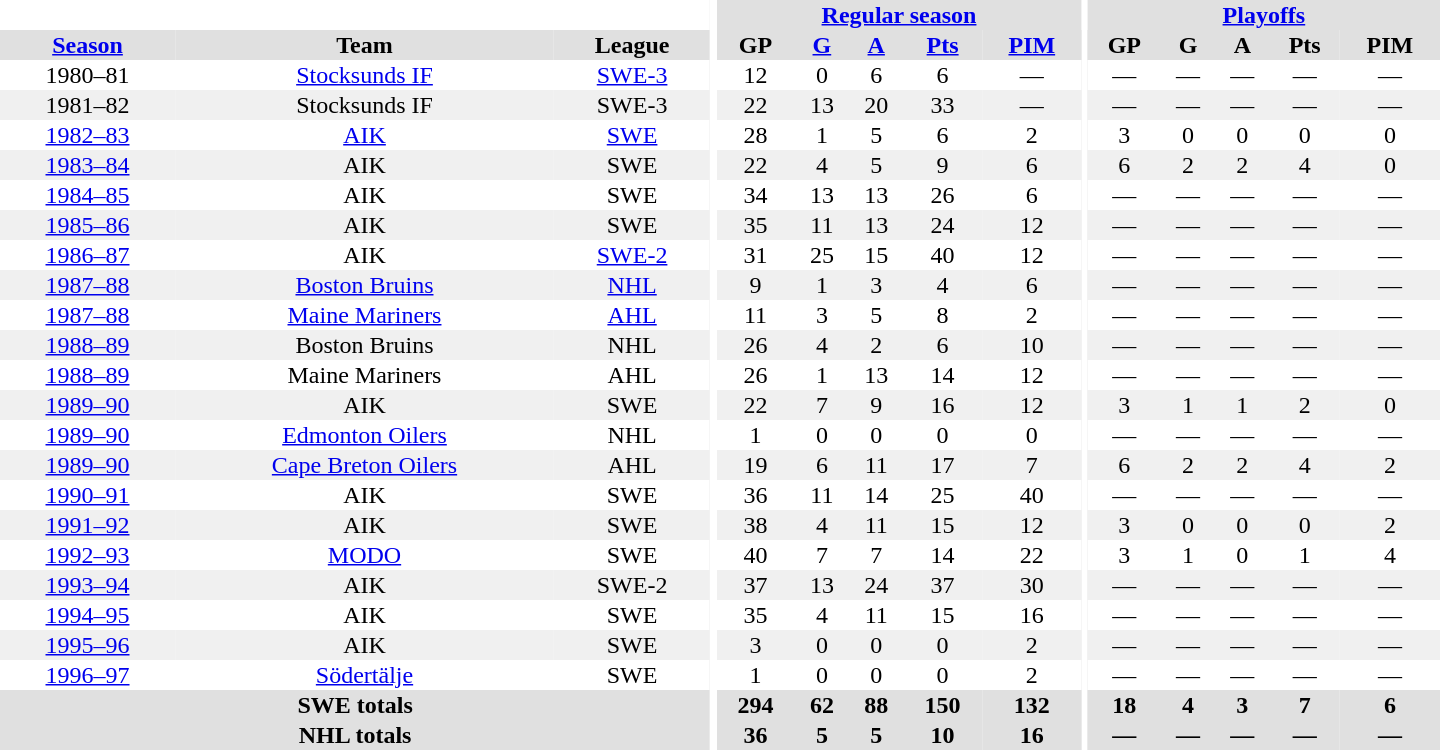<table border="0" cellpadding="1" cellspacing="0" style="text-align:center; width:60em">
<tr bgcolor="#e0e0e0">
<th colspan="3" bgcolor="#ffffff"></th>
<th rowspan="100" bgcolor="#ffffff"></th>
<th colspan="5"><a href='#'>Regular season</a></th>
<th rowspan="100" bgcolor="#ffffff"></th>
<th colspan="5"><a href='#'>Playoffs</a></th>
</tr>
<tr bgcolor="#e0e0e0">
<th><a href='#'>Season</a></th>
<th>Team</th>
<th>League</th>
<th>GP</th>
<th><a href='#'>G</a></th>
<th><a href='#'>A</a></th>
<th><a href='#'>Pts</a></th>
<th><a href='#'>PIM</a></th>
<th>GP</th>
<th>G</th>
<th>A</th>
<th>Pts</th>
<th>PIM</th>
</tr>
<tr>
<td>1980–81</td>
<td><a href='#'>Stocksunds IF</a></td>
<td><a href='#'>SWE-3</a></td>
<td>12</td>
<td>0</td>
<td>6</td>
<td>6</td>
<td>—</td>
<td>—</td>
<td>—</td>
<td>—</td>
<td>—</td>
<td>—</td>
</tr>
<tr bgcolor="#f0f0f0">
<td>1981–82</td>
<td>Stocksunds IF</td>
<td>SWE-3</td>
<td>22</td>
<td>13</td>
<td>20</td>
<td>33</td>
<td>—</td>
<td>—</td>
<td>—</td>
<td>—</td>
<td>—</td>
<td>—</td>
</tr>
<tr>
<td><a href='#'>1982–83</a></td>
<td><a href='#'>AIK</a></td>
<td><a href='#'>SWE</a></td>
<td>28</td>
<td>1</td>
<td>5</td>
<td>6</td>
<td>2</td>
<td>3</td>
<td>0</td>
<td>0</td>
<td>0</td>
<td>0</td>
</tr>
<tr bgcolor="#f0f0f0">
<td><a href='#'>1983–84</a></td>
<td>AIK</td>
<td>SWE</td>
<td>22</td>
<td>4</td>
<td>5</td>
<td>9</td>
<td>6</td>
<td>6</td>
<td>2</td>
<td>2</td>
<td>4</td>
<td>0</td>
</tr>
<tr>
<td><a href='#'>1984–85</a></td>
<td>AIK</td>
<td>SWE</td>
<td>34</td>
<td>13</td>
<td>13</td>
<td>26</td>
<td>6</td>
<td>—</td>
<td>—</td>
<td>—</td>
<td>—</td>
<td>—</td>
</tr>
<tr bgcolor="#f0f0f0">
<td><a href='#'>1985–86</a></td>
<td>AIK</td>
<td>SWE</td>
<td>35</td>
<td>11</td>
<td>13</td>
<td>24</td>
<td>12</td>
<td>—</td>
<td>—</td>
<td>—</td>
<td>—</td>
<td>—</td>
</tr>
<tr>
<td><a href='#'>1986–87</a></td>
<td>AIK</td>
<td><a href='#'>SWE-2</a></td>
<td>31</td>
<td>25</td>
<td>15</td>
<td>40</td>
<td>12</td>
<td>—</td>
<td>—</td>
<td>—</td>
<td>—</td>
<td>—</td>
</tr>
<tr bgcolor="#f0f0f0">
<td><a href='#'>1987–88</a></td>
<td><a href='#'>Boston Bruins</a></td>
<td><a href='#'>NHL</a></td>
<td>9</td>
<td>1</td>
<td>3</td>
<td>4</td>
<td>6</td>
<td>—</td>
<td>—</td>
<td>—</td>
<td>—</td>
<td>—</td>
</tr>
<tr>
<td><a href='#'>1987–88</a></td>
<td><a href='#'>Maine Mariners</a></td>
<td><a href='#'>AHL</a></td>
<td>11</td>
<td>3</td>
<td>5</td>
<td>8</td>
<td>2</td>
<td>—</td>
<td>—</td>
<td>—</td>
<td>—</td>
<td>—</td>
</tr>
<tr bgcolor="#f0f0f0">
<td><a href='#'>1988–89</a></td>
<td>Boston Bruins</td>
<td>NHL</td>
<td>26</td>
<td>4</td>
<td>2</td>
<td>6</td>
<td>10</td>
<td>—</td>
<td>—</td>
<td>—</td>
<td>—</td>
<td>—</td>
</tr>
<tr>
<td><a href='#'>1988–89</a></td>
<td>Maine Mariners</td>
<td>AHL</td>
<td>26</td>
<td>1</td>
<td>13</td>
<td>14</td>
<td>12</td>
<td>—</td>
<td>—</td>
<td>—</td>
<td>—</td>
<td>—</td>
</tr>
<tr bgcolor="#f0f0f0">
<td><a href='#'>1989–90</a></td>
<td>AIK</td>
<td>SWE</td>
<td>22</td>
<td>7</td>
<td>9</td>
<td>16</td>
<td>12</td>
<td>3</td>
<td>1</td>
<td>1</td>
<td>2</td>
<td>0</td>
</tr>
<tr>
<td><a href='#'>1989–90</a></td>
<td><a href='#'>Edmonton Oilers</a></td>
<td>NHL</td>
<td>1</td>
<td>0</td>
<td>0</td>
<td>0</td>
<td>0</td>
<td>—</td>
<td>—</td>
<td>—</td>
<td>—</td>
<td>—</td>
</tr>
<tr bgcolor="#f0f0f0">
<td><a href='#'>1989–90</a></td>
<td><a href='#'>Cape Breton Oilers</a></td>
<td>AHL</td>
<td>19</td>
<td>6</td>
<td>11</td>
<td>17</td>
<td>7</td>
<td>6</td>
<td>2</td>
<td>2</td>
<td>4</td>
<td>2</td>
</tr>
<tr>
<td><a href='#'>1990–91</a></td>
<td>AIK</td>
<td>SWE</td>
<td>36</td>
<td>11</td>
<td>14</td>
<td>25</td>
<td>40</td>
<td>—</td>
<td>—</td>
<td>—</td>
<td>—</td>
<td>—</td>
</tr>
<tr bgcolor="#f0f0f0">
<td><a href='#'>1991–92</a></td>
<td>AIK</td>
<td>SWE</td>
<td>38</td>
<td>4</td>
<td>11</td>
<td>15</td>
<td>12</td>
<td>3</td>
<td>0</td>
<td>0</td>
<td>0</td>
<td>2</td>
</tr>
<tr>
<td><a href='#'>1992–93</a></td>
<td><a href='#'>MODO</a></td>
<td>SWE</td>
<td>40</td>
<td>7</td>
<td>7</td>
<td>14</td>
<td>22</td>
<td>3</td>
<td>1</td>
<td>0</td>
<td>1</td>
<td>4</td>
</tr>
<tr bgcolor="#f0f0f0">
<td><a href='#'>1993–94</a></td>
<td>AIK</td>
<td>SWE-2</td>
<td>37</td>
<td>13</td>
<td>24</td>
<td>37</td>
<td>30</td>
<td>—</td>
<td>—</td>
<td>—</td>
<td>—</td>
<td>—</td>
</tr>
<tr>
<td><a href='#'>1994–95</a></td>
<td>AIK</td>
<td>SWE</td>
<td>35</td>
<td>4</td>
<td>11</td>
<td>15</td>
<td>16</td>
<td>—</td>
<td>—</td>
<td>—</td>
<td>—</td>
<td>—</td>
</tr>
<tr bgcolor="#f0f0f0">
<td><a href='#'>1995–96</a></td>
<td>AIK</td>
<td>SWE</td>
<td>3</td>
<td>0</td>
<td>0</td>
<td>0</td>
<td>2</td>
<td>—</td>
<td>—</td>
<td>—</td>
<td>—</td>
<td>—</td>
</tr>
<tr>
<td><a href='#'>1996–97</a></td>
<td><a href='#'>Södertälje</a></td>
<td>SWE</td>
<td>1</td>
<td>0</td>
<td>0</td>
<td>0</td>
<td>2</td>
<td>—</td>
<td>—</td>
<td>—</td>
<td>—</td>
<td>—</td>
</tr>
<tr bgcolor="#e0e0e0">
<th colspan="3">SWE totals</th>
<th>294</th>
<th>62</th>
<th>88</th>
<th>150</th>
<th>132</th>
<th>18</th>
<th>4</th>
<th>3</th>
<th>7</th>
<th>6</th>
</tr>
<tr bgcolor="#e0e0e0">
<th colspan="3">NHL totals</th>
<th>36</th>
<th>5</th>
<th>5</th>
<th>10</th>
<th>16</th>
<th>—</th>
<th>—</th>
<th>—</th>
<th>—</th>
<th>—</th>
</tr>
</table>
